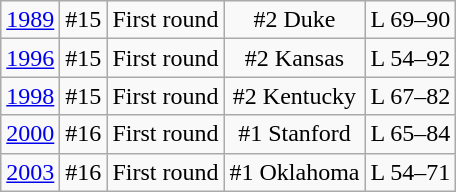<table class="wikitable">
<tr align="center">
<td><a href='#'>1989</a></td>
<td>#15</td>
<td>First round</td>
<td>#2 Duke</td>
<td>L 69–90</td>
</tr>
<tr align="center">
<td><a href='#'>1996</a></td>
<td>#15</td>
<td>First round</td>
<td>#2 Kansas</td>
<td>L 54–92</td>
</tr>
<tr align="center">
<td><a href='#'>1998</a></td>
<td>#15</td>
<td>First round</td>
<td>#2 Kentucky</td>
<td>L 67–82</td>
</tr>
<tr align="center">
<td><a href='#'>2000</a></td>
<td>#16</td>
<td>First round</td>
<td>#1 Stanford</td>
<td>L 65–84</td>
</tr>
<tr align="center">
<td><a href='#'>2003</a></td>
<td>#16</td>
<td>First round</td>
<td>#1 Oklahoma</td>
<td>L 54–71</td>
</tr>
</table>
